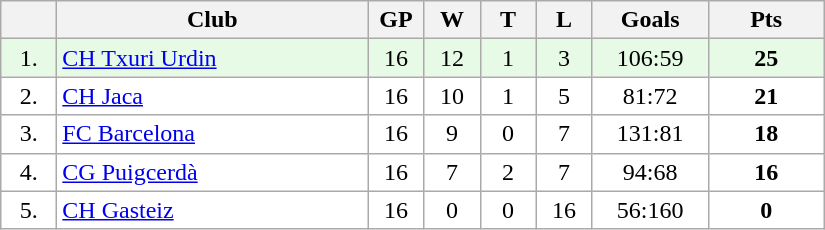<table class="wikitable">
<tr>
<th width="30"></th>
<th width="200">Club</th>
<th width="30">GP</th>
<th width="30">W</th>
<th width="30">T</th>
<th width="30">L</th>
<th width="70">Goals</th>
<th width="70">Pts</th>
</tr>
<tr bgcolor="#e6fae6" align="center">
<td>1.</td>
<td align="left"><a href='#'>CH Txuri Urdin</a></td>
<td>16</td>
<td>12</td>
<td>1</td>
<td>3</td>
<td>106:59</td>
<td><strong>25</strong></td>
</tr>
<tr bgcolor="#FFFFFF" align="center">
<td>2.</td>
<td align="left"><a href='#'>CH Jaca</a></td>
<td>16</td>
<td>10</td>
<td>1</td>
<td>5</td>
<td>81:72</td>
<td><strong>21</strong></td>
</tr>
<tr bgcolor="#FFFFFF" align="center">
<td>3.</td>
<td align="left"><a href='#'>FC Barcelona</a></td>
<td>16</td>
<td>9</td>
<td>0</td>
<td>7</td>
<td>131:81</td>
<td><strong>18</strong></td>
</tr>
<tr bgcolor="#FFFFFF" align="center">
<td>4.</td>
<td align="left"><a href='#'>CG Puigcerdà</a></td>
<td>16</td>
<td>7</td>
<td>2</td>
<td>7</td>
<td>94:68</td>
<td><strong>16</strong></td>
</tr>
<tr bgcolor="#FFFFFF" align="center">
<td>5.</td>
<td align="left"><a href='#'>CH Gasteiz</a></td>
<td>16</td>
<td>0</td>
<td>0</td>
<td>16</td>
<td>56:160</td>
<td><strong>0</strong></td>
</tr>
</table>
